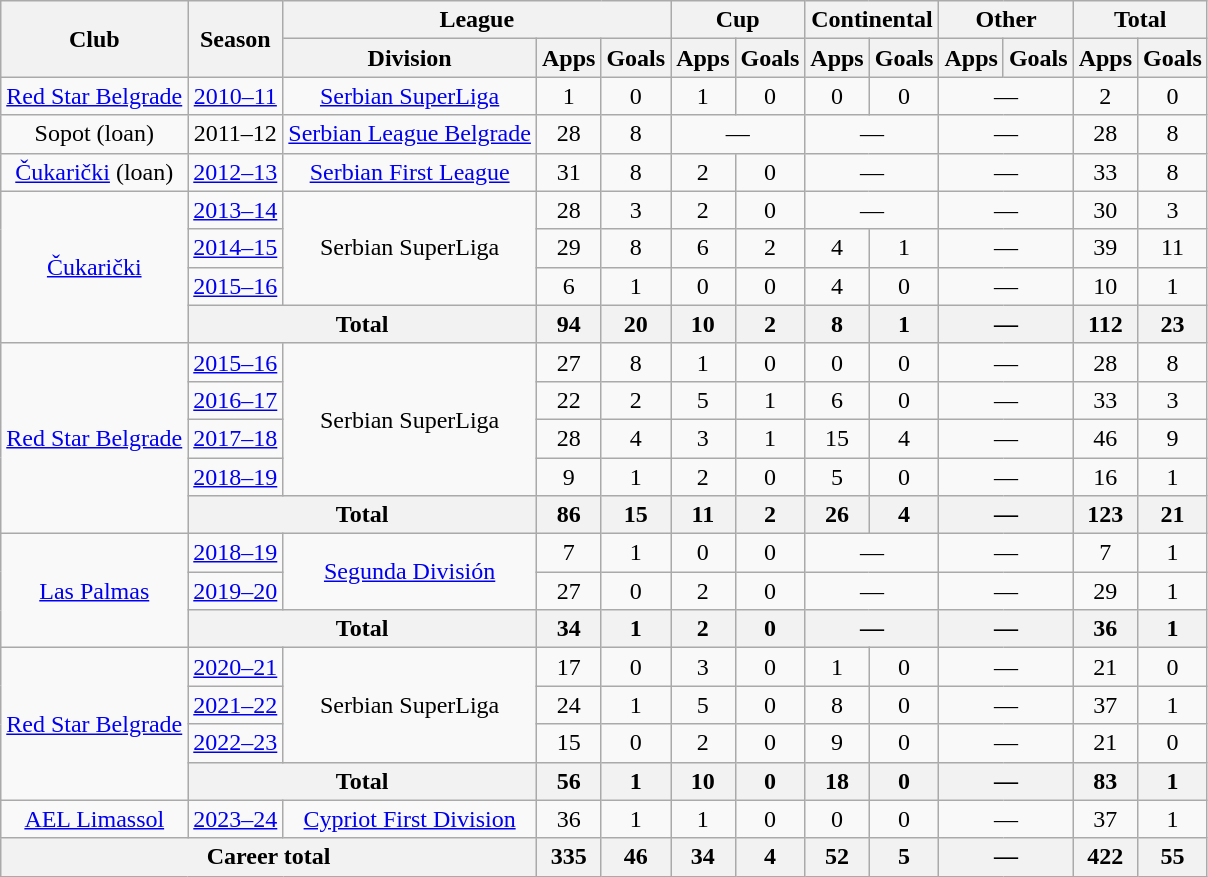<table class="wikitable" style="text-align:center">
<tr>
<th rowspan="2">Club</th>
<th rowspan="2">Season</th>
<th colspan="3">League</th>
<th colspan="2">Cup</th>
<th colspan="2">Continental</th>
<th colspan="2">Other</th>
<th colspan="2">Total</th>
</tr>
<tr>
<th>Division</th>
<th>Apps</th>
<th>Goals</th>
<th>Apps</th>
<th>Goals</th>
<th>Apps</th>
<th>Goals</th>
<th>Apps</th>
<th>Goals</th>
<th>Apps</th>
<th>Goals</th>
</tr>
<tr>
<td><a href='#'>Red Star Belgrade</a></td>
<td><a href='#'>2010–11</a></td>
<td><a href='#'>Serbian SuperLiga</a></td>
<td>1</td>
<td>0</td>
<td>1</td>
<td>0</td>
<td>0</td>
<td>0</td>
<td colspan="2">—</td>
<td>2</td>
<td>0</td>
</tr>
<tr>
<td>Sopot (loan)</td>
<td>2011–12</td>
<td><a href='#'>Serbian League Belgrade</a></td>
<td>28</td>
<td>8</td>
<td colspan="2">—</td>
<td colspan="2">—</td>
<td colspan="2">—</td>
<td>28</td>
<td>8</td>
</tr>
<tr>
<td><a href='#'>Čukarički</a> (loan)</td>
<td><a href='#'>2012–13</a></td>
<td><a href='#'>Serbian First League</a></td>
<td>31</td>
<td>8</td>
<td>2</td>
<td>0</td>
<td colspan="2">—</td>
<td colspan="2">—</td>
<td>33</td>
<td>8</td>
</tr>
<tr>
<td rowspan="4"><a href='#'>Čukarički</a></td>
<td><a href='#'>2013–14</a></td>
<td rowspan="3">Serbian SuperLiga</td>
<td>28</td>
<td>3</td>
<td>2</td>
<td>0</td>
<td colspan="2">—</td>
<td colspan="2">—</td>
<td>30</td>
<td>3</td>
</tr>
<tr>
<td><a href='#'>2014–15</a></td>
<td>29</td>
<td>8</td>
<td>6</td>
<td>2</td>
<td>4</td>
<td>1</td>
<td colspan="2">—</td>
<td>39</td>
<td>11</td>
</tr>
<tr>
<td><a href='#'>2015–16</a></td>
<td>6</td>
<td>1</td>
<td>0</td>
<td>0</td>
<td>4</td>
<td>0</td>
<td colspan="2">—</td>
<td>10</td>
<td>1</td>
</tr>
<tr>
<th colspan="2">Total</th>
<th>94</th>
<th>20</th>
<th>10</th>
<th>2</th>
<th>8</th>
<th>1</th>
<th colspan="2">—</th>
<th>112</th>
<th>23</th>
</tr>
<tr>
<td rowspan="5"><a href='#'>Red Star Belgrade</a></td>
<td><a href='#'>2015–16</a></td>
<td rowspan="4">Serbian SuperLiga</td>
<td>27</td>
<td>8</td>
<td>1</td>
<td>0</td>
<td>0</td>
<td>0</td>
<td colspan="2">—</td>
<td>28</td>
<td>8</td>
</tr>
<tr>
<td><a href='#'>2016–17</a></td>
<td>22</td>
<td>2</td>
<td>5</td>
<td>1</td>
<td>6</td>
<td>0</td>
<td colspan="2">—</td>
<td>33</td>
<td>3</td>
</tr>
<tr>
<td><a href='#'>2017–18</a></td>
<td>28</td>
<td>4</td>
<td>3</td>
<td>1</td>
<td>15</td>
<td>4</td>
<td colspan="2">—</td>
<td>46</td>
<td>9</td>
</tr>
<tr>
<td><a href='#'>2018–19</a></td>
<td>9</td>
<td>1</td>
<td>2</td>
<td>0</td>
<td>5</td>
<td>0</td>
<td colspan="2">—</td>
<td>16</td>
<td>1</td>
</tr>
<tr>
<th colspan="2">Total</th>
<th>86</th>
<th>15</th>
<th>11</th>
<th>2</th>
<th>26</th>
<th>4</th>
<th colspan="2">—</th>
<th>123</th>
<th>21</th>
</tr>
<tr>
<td rowspan="3"><a href='#'>Las Palmas</a></td>
<td><a href='#'>2018–19</a></td>
<td rowspan="2"><a href='#'>Segunda División</a></td>
<td>7</td>
<td>1</td>
<td>0</td>
<td>0</td>
<td colspan="2">—</td>
<td colspan="2">—</td>
<td>7</td>
<td>1</td>
</tr>
<tr>
<td><a href='#'>2019–20</a></td>
<td>27</td>
<td>0</td>
<td>2</td>
<td>0</td>
<td colspan="2">—</td>
<td colspan="2">—</td>
<td>29</td>
<td>1</td>
</tr>
<tr>
<th colspan="2">Total</th>
<th>34</th>
<th>1</th>
<th>2</th>
<th>0</th>
<th colspan="2">—</th>
<th colspan="2">—</th>
<th>36</th>
<th>1</th>
</tr>
<tr>
<td rowspan="4"><a href='#'>Red Star Belgrade</a></td>
<td><a href='#'>2020–21</a></td>
<td rowspan="3">Serbian SuperLiga</td>
<td>17</td>
<td>0</td>
<td>3</td>
<td>0</td>
<td>1</td>
<td>0</td>
<td colspan="2">—</td>
<td>21</td>
<td>0</td>
</tr>
<tr>
<td><a href='#'>2021–22</a></td>
<td>24</td>
<td>1</td>
<td>5</td>
<td>0</td>
<td>8</td>
<td>0</td>
<td colspan="2">—</td>
<td>37</td>
<td>1</td>
</tr>
<tr>
<td><a href='#'>2022–23</a></td>
<td>15</td>
<td>0</td>
<td>2</td>
<td>0</td>
<td>9</td>
<td>0</td>
<td colspan="2">—</td>
<td>21</td>
<td>0</td>
</tr>
<tr>
<th colspan="2">Total</th>
<th>56</th>
<th>1</th>
<th>10</th>
<th>0</th>
<th>18</th>
<th>0</th>
<th colspan="2">—</th>
<th>83</th>
<th>1</th>
</tr>
<tr>
<td rowspan="1"><a href='#'>AEL Limassol</a></td>
<td><a href='#'>2023–24</a></td>
<td rowspan="1"><a href='#'>Cypriot First Division</a></td>
<td>36</td>
<td>1</td>
<td>1</td>
<td>0</td>
<td>0</td>
<td>0</td>
<td colspan="2">—</td>
<td>37</td>
<td>1</td>
</tr>
<tr>
<th colspan="3">Career total</th>
<th>335</th>
<th>46</th>
<th>34</th>
<th>4</th>
<th>52</th>
<th>5</th>
<th colspan="2">—</th>
<th>422</th>
<th>55</th>
</tr>
</table>
